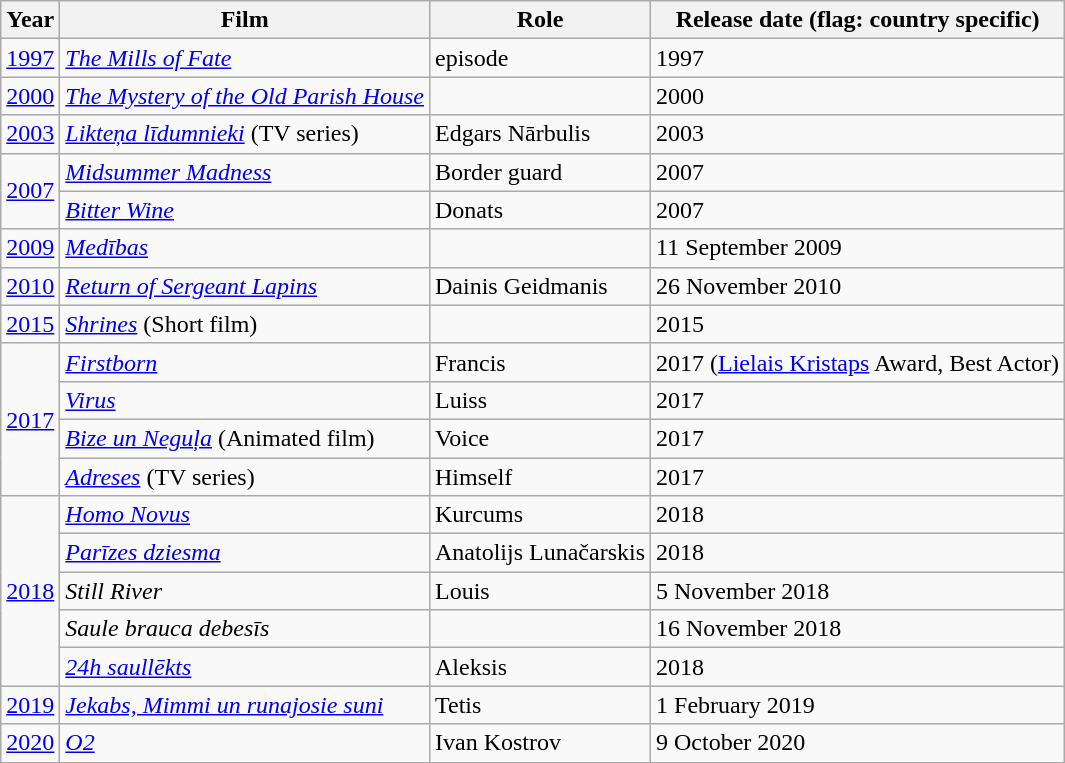<table class="wikitable">
<tr>
<th>Year</th>
<th>Film</th>
<th>Role</th>
<th>Release date (flag: country specific)</th>
</tr>
<tr>
<td rowspan="1"><a href='#'>1997</a></td>
<td><em><a href='#'>The Mills of Fate</a></em></td>
<td>episode</td>
<td>1997</td>
</tr>
<tr>
<td rowspan="1"><a href='#'>2000</a></td>
<td><em><a href='#'>The Mystery of the Old Parish House</a></em></td>
<td></td>
<td>2000</td>
</tr>
<tr>
<td rowspan="1"><a href='#'>2003</a></td>
<td><em><a href='#'>Likteņa līdumnieki</a></em>  (TV series)</td>
<td>Edgars Nārbulis</td>
<td>2003</td>
</tr>
<tr>
<td rowspan="2"><a href='#'>2007</a></td>
<td><em><a href='#'>Midsummer Madness</a></em></td>
<td>Border guard</td>
<td>2007</td>
</tr>
<tr>
<td><em><a href='#'>Bitter Wine</a></em></td>
<td>Donats</td>
<td>2007</td>
</tr>
<tr>
<td rowspan="1"><a href='#'>2009</a></td>
<td><em><a href='#'>Medības</a></em></td>
<td></td>
<td>11 September 2009</td>
</tr>
<tr>
<td rowspan="1"><a href='#'>2010</a></td>
<td><em><a href='#'>Return of Sergeant Lapins</a></em></td>
<td>Dainis Geidmanis</td>
<td>26 November 2010</td>
</tr>
<tr>
<td rowspan="1"><a href='#'>2015</a></td>
<td><em><a href='#'>Shrines</a></em> (Short film)</td>
<td></td>
<td>2015</td>
</tr>
<tr>
<td rowspan="4"><a href='#'>2017</a></td>
<td><em><a href='#'>Firstborn</a></em></td>
<td>Francis</td>
<td>2017 (<a href='#'>Lielais Kristaps</a> Award, Best Actor)</td>
</tr>
<tr>
<td><em><a href='#'>Virus</a></em></td>
<td>Luiss</td>
<td>2017</td>
</tr>
<tr>
<td><em><a href='#'>Bize un Neguļa</a></em> (Animated film)</td>
<td>Voice</td>
<td>2017</td>
</tr>
<tr>
<td><em><a href='#'>Adreses</a></em> (TV series)</td>
<td>Himself</td>
<td>2017</td>
</tr>
<tr>
<td rowspan="5"><a href='#'>2018</a></td>
<td><em><a href='#'>Homo Novus</a></em></td>
<td>Kurcums</td>
<td>2018</td>
</tr>
<tr>
<td><em><a href='#'>Parīzes dziesma</a></em></td>
<td>Anatolijs Lunačarskis</td>
<td>2018</td>
</tr>
<tr>
<td><em>Still River</em></td>
<td>Louis</td>
<td>5 November 2018</td>
</tr>
<tr>
<td><em>Saule brauca debesīs</em></td>
<td></td>
<td>16 November 2018</td>
</tr>
<tr>
<td><em><a href='#'>24h saullēkts</a></em></td>
<td>Aleksis</td>
<td>2018</td>
</tr>
<tr>
<td rowspan="1"><a href='#'>2019</a></td>
<td><em><a href='#'>Jekabs, Mimmi un runajosie suni</a></em></td>
<td>Tetis</td>
<td>1 February 2019</td>
</tr>
<tr>
<td rowspan="1"><a href='#'>2020</a></td>
<td><em><a href='#'>O2</a></em></td>
<td>Ivan Kostrov</td>
<td>9 October 2020</td>
</tr>
</table>
